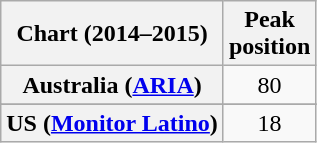<table class="wikitable sortable plainrowheaders" style="text-align:center">
<tr>
<th scope="col">Chart (2014–2015)</th>
<th scope="col">Peak<br>position</th>
</tr>
<tr>
<th scope="row">Australia (<a href='#'>ARIA</a>)</th>
<td>80</td>
</tr>
<tr>
</tr>
<tr>
</tr>
<tr>
</tr>
<tr>
</tr>
<tr>
</tr>
<tr>
</tr>
<tr>
</tr>
<tr>
</tr>
<tr>
</tr>
<tr>
</tr>
<tr>
</tr>
<tr>
</tr>
<tr>
</tr>
<tr>
</tr>
<tr>
</tr>
<tr>
</tr>
<tr>
</tr>
<tr>
<th scope="row">US (<a href='#'>Monitor Latino</a>)</th>
<td>18</td>
</tr>
</table>
